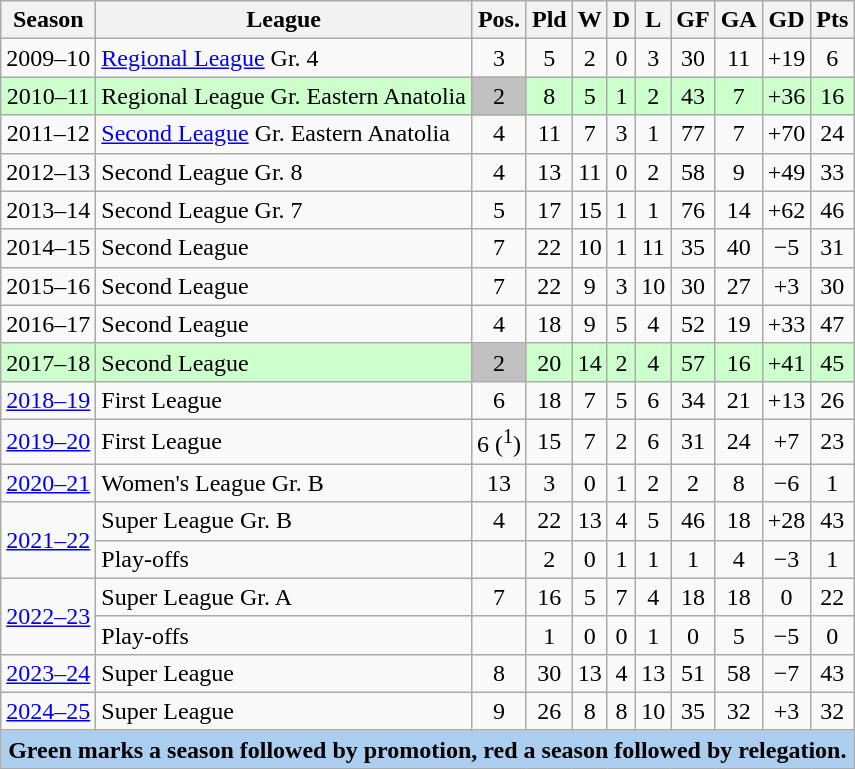<table class="wikitable">
<tr>
<th>Season</th>
<th>League</th>
<th>Pos.</th>
<th>Pld</th>
<th>W</th>
<th>D</th>
<th>L</th>
<th>GF</th>
<th>GA</th>
<th>GD</th>
<th>Pts</th>
</tr>
<tr align=center>
<td>2009–10</td>
<td align=left><a href='#'>Regional League</a> Gr. 4</td>
<td>3</td>
<td>5</td>
<td>2</td>
<td>0</td>
<td>3</td>
<td>30</td>
<td>11</td>
<td>+19</td>
<td>6</td>
</tr>
<tr align=center bgcolor=#cfc>
<td>2010–11</td>
<td align=left>Regional League Gr. Eastern Anatolia</td>
<td bgcolor=silver>2</td>
<td>8</td>
<td>5</td>
<td>1</td>
<td>2</td>
<td>43</td>
<td>7</td>
<td>+36</td>
<td>16</td>
</tr>
<tr align=center>
<td>2011–12</td>
<td align=left><a href='#'>Second League</a> Gr. Eastern Anatolia</td>
<td>4</td>
<td>11</td>
<td>7</td>
<td>3</td>
<td>1</td>
<td>77</td>
<td>7</td>
<td>+70</td>
<td>24</td>
</tr>
<tr align=center>
<td>2012–13</td>
<td align=left>Second League Gr. 8</td>
<td>4</td>
<td>13</td>
<td>11</td>
<td>0</td>
<td>2</td>
<td>58</td>
<td>9</td>
<td>+49</td>
<td>33</td>
</tr>
<tr align=center>
<td>2013–14</td>
<td align=left>Second League Gr. 7</td>
<td>5</td>
<td>17</td>
<td>15</td>
<td>1</td>
<td>1</td>
<td>76</td>
<td>14</td>
<td>+62</td>
<td>46</td>
</tr>
<tr align=center>
<td>2014–15</td>
<td align=left>Second League</td>
<td>7</td>
<td>22</td>
<td>10</td>
<td>1</td>
<td>11</td>
<td>35</td>
<td>40</td>
<td>−5</td>
<td>31</td>
</tr>
<tr align=center>
<td>2015–16</td>
<td align=left>Second League</td>
<td>7</td>
<td>22</td>
<td>9</td>
<td>3</td>
<td>10</td>
<td>30</td>
<td>27</td>
<td>+3</td>
<td>30</td>
</tr>
<tr align=center>
<td>2016–17</td>
<td align=left>Second League</td>
<td>4</td>
<td>18</td>
<td>9</td>
<td>5</td>
<td>4</td>
<td>52</td>
<td>19</td>
<td>+33</td>
<td>47</td>
</tr>
<tr align=center bgcolor=#cfc>
<td>2017–18</td>
<td align=left>Second League</td>
<td bgcolor=silver>2</td>
<td>20</td>
<td>14</td>
<td>2</td>
<td>4</td>
<td>57</td>
<td>16</td>
<td>+41</td>
<td>45</td>
</tr>
<tr align=center>
<td><a href='#'>2018–19</a></td>
<td align=left>First League</td>
<td>6</td>
<td>18</td>
<td>7</td>
<td>5</td>
<td>6</td>
<td>34</td>
<td>21</td>
<td>+13</td>
<td>26</td>
</tr>
<tr align=center>
<td><a href='#'>2019–20</a></td>
<td align=left>First League</td>
<td>6 (<sup>1</sup>)</td>
<td>15</td>
<td>7</td>
<td>2</td>
<td>6</td>
<td>31</td>
<td>24</td>
<td>+7</td>
<td>23</td>
</tr>
<tr align=center>
<td><a href='#'>2020–21</a></td>
<td align=left>Women's League Gr. B</td>
<td>13</td>
<td>3</td>
<td>0</td>
<td>1</td>
<td>2</td>
<td>2</td>
<td>8</td>
<td>−6</td>
<td>1</td>
</tr>
<tr align=center>
<td rowspan=2><a href='#'>2021–22</a></td>
<td align=left>Super League Gr. B</td>
<td>4</td>
<td>22</td>
<td>13</td>
<td>4</td>
<td>5</td>
<td>46</td>
<td>18</td>
<td>+28</td>
<td>43</td>
</tr>
<tr align=center>
<td align=left>Play-offs</td>
<td></td>
<td>2</td>
<td>0</td>
<td>1</td>
<td>1</td>
<td>1</td>
<td>4</td>
<td>−3</td>
<td>1</td>
</tr>
<tr align=center>
<td rowspan=2><a href='#'>2022–23</a></td>
<td align=left>Super League Gr. A</td>
<td>7</td>
<td>16</td>
<td>5</td>
<td>7</td>
<td>4</td>
<td>18</td>
<td>18</td>
<td>0</td>
<td>22</td>
</tr>
<tr align=center>
<td align=left>Play-offs</td>
<td></td>
<td>1</td>
<td>0</td>
<td>0</td>
<td>1</td>
<td>0</td>
<td>5</td>
<td>−5</td>
<td>0</td>
</tr>
<tr align=center>
<td><a href='#'>2023–24</a></td>
<td align=left>Super League</td>
<td>8</td>
<td>30</td>
<td>13</td>
<td>4</td>
<td>13</td>
<td>51</td>
<td>58</td>
<td>−7</td>
<td>43</td>
</tr>
<tr align=center>
<td><a href='#'>2024–25</a></td>
<td align=left>Super League</td>
<td>9</td>
<td>26</td>
<td>8</td>
<td>8</td>
<td>10</td>
<td>35</td>
<td>32</td>
<td>+3</td>
<td>32</td>
</tr>
<tr bgcolor=#abcdef>
<td colspan=11 align=center><strong>Green marks a season followed by promotion, red a season followed by relegation.</strong></td>
</tr>
</table>
